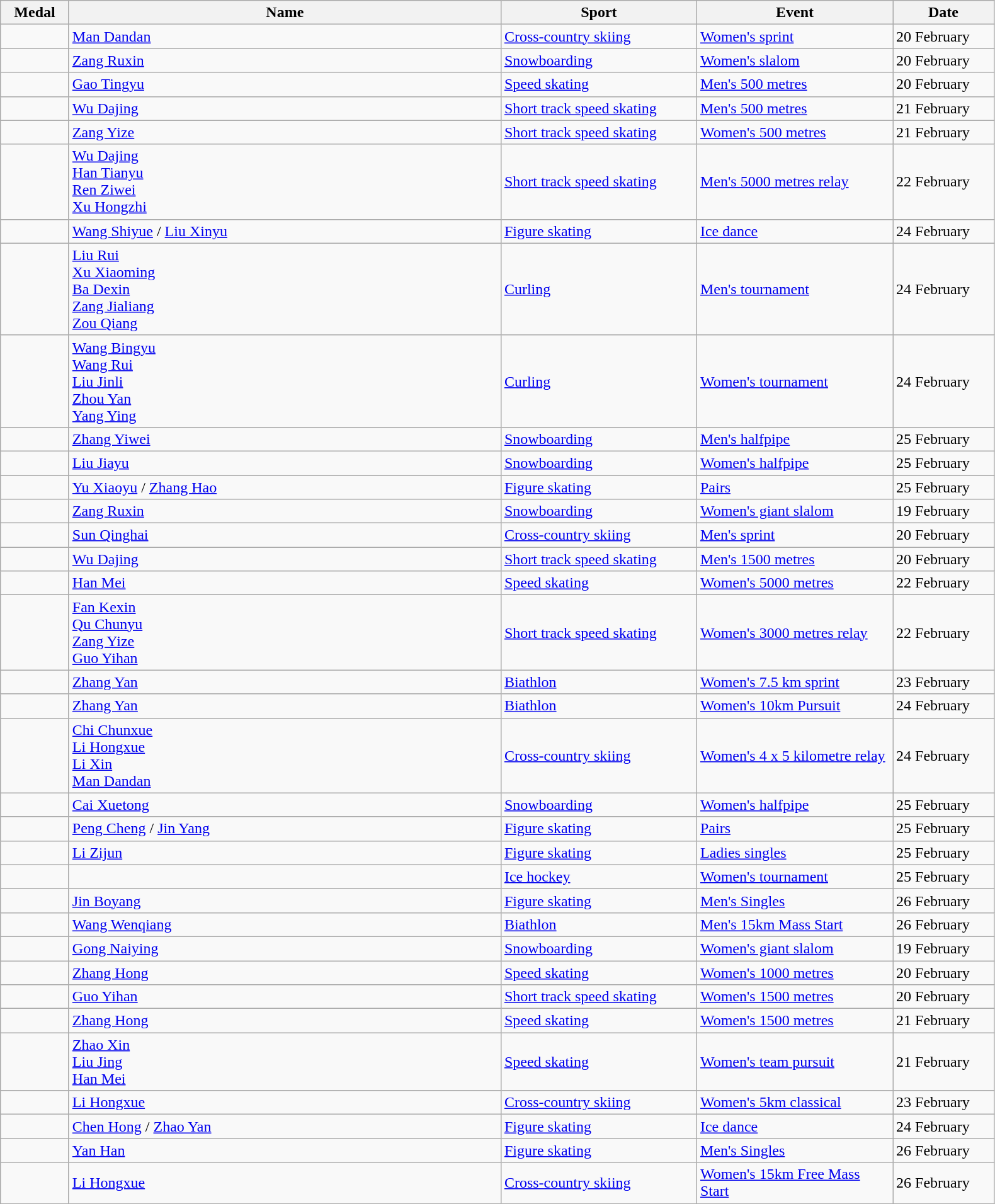<table class="wikitable sortable" style="font-size:100%">
<tr>
<th width="65">Medal</th>
<th width="450">Name</th>
<th width="200">Sport</th>
<th width="200">Event</th>
<th width="100">Date</th>
</tr>
<tr>
<td></td>
<td><a href='#'>Man Dandan</a></td>
<td><a href='#'>Cross-country skiing</a></td>
<td><a href='#'>Women's sprint</a></td>
<td>20 February</td>
</tr>
<tr>
<td></td>
<td><a href='#'>Zang Ruxin</a></td>
<td><a href='#'>Snowboarding</a></td>
<td><a href='#'>Women's slalom</a></td>
<td>20 February</td>
</tr>
<tr>
<td></td>
<td><a href='#'>Gao Tingyu</a></td>
<td><a href='#'>Speed skating</a></td>
<td><a href='#'>Men's 500 metres</a></td>
<td>20 February</td>
</tr>
<tr>
<td></td>
<td><a href='#'>Wu Dajing</a></td>
<td><a href='#'>Short track speed skating</a></td>
<td><a href='#'>Men's 500 metres</a></td>
<td>21 February</td>
</tr>
<tr>
<td></td>
<td><a href='#'>Zang Yize</a></td>
<td><a href='#'>Short track speed skating</a></td>
<td><a href='#'>Women's 500 metres</a></td>
<td>21 February</td>
</tr>
<tr>
<td></td>
<td><a href='#'>Wu Dajing</a><br><a href='#'>Han Tianyu</a><br><a href='#'>Ren Ziwei</a><br><a href='#'>Xu Hongzhi</a></td>
<td><a href='#'>Short track speed skating</a></td>
<td><a href='#'>Men's 5000 metres relay</a></td>
<td>22 February</td>
</tr>
<tr>
<td></td>
<td><a href='#'>Wang Shiyue</a> / <a href='#'>Liu Xinyu</a></td>
<td><a href='#'>Figure skating</a></td>
<td><a href='#'>Ice dance</a></td>
<td>24 February</td>
</tr>
<tr>
<td></td>
<td><a href='#'>Liu Rui</a><br><a href='#'>Xu Xiaoming</a><br><a href='#'>Ba Dexin</a><br><a href='#'>Zang Jialiang</a><br> <a href='#'>Zou Qiang</a></td>
<td><a href='#'>Curling</a></td>
<td><a href='#'>Men's tournament</a></td>
<td>24 February</td>
</tr>
<tr>
<td></td>
<td><a href='#'>Wang Bingyu</a><br><a href='#'>Wang Rui</a><br><a href='#'>Liu Jinli</a><br><a href='#'>Zhou Yan</a> <br><a href='#'>Yang Ying</a></td>
<td><a href='#'>Curling</a></td>
<td><a href='#'>Women's tournament</a></td>
<td>24 February</td>
</tr>
<tr>
<td></td>
<td><a href='#'>Zhang Yiwei</a></td>
<td><a href='#'>Snowboarding</a></td>
<td><a href='#'>Men's halfpipe</a></td>
<td>25 February</td>
</tr>
<tr>
<td></td>
<td><a href='#'>Liu Jiayu</a></td>
<td><a href='#'>Snowboarding</a></td>
<td><a href='#'>Women's halfpipe</a></td>
<td>25 February</td>
</tr>
<tr>
<td></td>
<td><a href='#'>Yu Xiaoyu</a> / <a href='#'>Zhang Hao</a></td>
<td><a href='#'>Figure skating</a></td>
<td><a href='#'>Pairs</a></td>
<td>25 February</td>
</tr>
<tr>
<td></td>
<td><a href='#'>Zang Ruxin</a></td>
<td><a href='#'>Snowboarding</a></td>
<td><a href='#'>Women's giant slalom</a></td>
<td>19 February</td>
</tr>
<tr>
<td></td>
<td><a href='#'>Sun Qinghai</a></td>
<td><a href='#'>Cross-country skiing</a></td>
<td><a href='#'>Men's sprint</a></td>
<td>20 February</td>
</tr>
<tr>
<td></td>
<td><a href='#'>Wu Dajing</a></td>
<td><a href='#'>Short track speed skating</a></td>
<td><a href='#'>Men's 1500 metres</a></td>
<td>20 February</td>
</tr>
<tr>
<td></td>
<td><a href='#'>Han Mei</a></td>
<td><a href='#'>Speed skating</a></td>
<td><a href='#'>Women's 5000 metres</a></td>
<td>22 February</td>
</tr>
<tr>
<td></td>
<td><a href='#'>Fan Kexin</a><br><a href='#'>Qu Chunyu</a><br><a href='#'>Zang Yize</a><br><a href='#'>Guo Yihan</a></td>
<td><a href='#'>Short track speed skating</a></td>
<td><a href='#'>Women's 3000 metres relay</a></td>
<td>22 February</td>
</tr>
<tr>
<td></td>
<td><a href='#'>Zhang Yan</a></td>
<td><a href='#'>Biathlon</a></td>
<td><a href='#'>Women's 7.5 km sprint</a></td>
<td>23 February</td>
</tr>
<tr>
<td></td>
<td><a href='#'>Zhang Yan</a></td>
<td><a href='#'>Biathlon</a></td>
<td><a href='#'>Women's 10km Pursuit</a></td>
<td>24 February</td>
</tr>
<tr>
<td></td>
<td><a href='#'>Chi Chunxue</a><br> <a href='#'>Li Hongxue</a><br><a href='#'>Li Xin</a><br><a href='#'>Man Dandan</a></td>
<td><a href='#'>Cross-country skiing</a></td>
<td><a href='#'>Women's 4 x 5 kilometre relay</a></td>
<td>24 February</td>
</tr>
<tr>
<td></td>
<td><a href='#'>Cai Xuetong</a></td>
<td><a href='#'>Snowboarding</a></td>
<td><a href='#'>Women's halfpipe</a></td>
<td>25 February</td>
</tr>
<tr>
<td></td>
<td><a href='#'>Peng Cheng</a> / <a href='#'>Jin Yang</a></td>
<td><a href='#'>Figure skating</a></td>
<td><a href='#'>Pairs</a></td>
<td>25 February</td>
</tr>
<tr>
<td></td>
<td><a href='#'>Li Zijun</a></td>
<td><a href='#'>Figure skating</a></td>
<td><a href='#'>Ladies singles</a></td>
<td>25 February</td>
</tr>
<tr>
<td></td>
<td></td>
<td><a href='#'>Ice hockey</a></td>
<td><a href='#'>Women's tournament</a></td>
<td>25 February</td>
</tr>
<tr>
<td></td>
<td><a href='#'>Jin Boyang</a></td>
<td><a href='#'>Figure skating</a></td>
<td><a href='#'>Men's Singles</a></td>
<td>26 February</td>
</tr>
<tr>
<td></td>
<td><a href='#'>Wang Wenqiang</a></td>
<td><a href='#'>Biathlon</a></td>
<td><a href='#'>Men's 15km Mass Start</a></td>
<td>26 February</td>
</tr>
<tr>
<td></td>
<td><a href='#'>Gong Naiying</a></td>
<td><a href='#'>Snowboarding</a></td>
<td><a href='#'>Women's giant slalom</a></td>
<td>19 February</td>
</tr>
<tr>
<td></td>
<td><a href='#'>Zhang Hong</a></td>
<td><a href='#'>Speed skating</a></td>
<td><a href='#'>Women's 1000 metres</a></td>
<td>20 February</td>
</tr>
<tr>
<td></td>
<td><a href='#'>Guo Yihan</a></td>
<td><a href='#'>Short track speed skating</a></td>
<td><a href='#'>Women's 1500 metres</a></td>
<td>20 February</td>
</tr>
<tr>
<td></td>
<td><a href='#'>Zhang Hong</a></td>
<td><a href='#'>Speed skating</a></td>
<td><a href='#'>Women's 1500 metres</a></td>
<td>21 February</td>
</tr>
<tr>
<td></td>
<td><a href='#'>Zhao Xin</a><br><a href='#'>Liu Jing</a><br><a href='#'>Han Mei</a></td>
<td><a href='#'>Speed skating</a></td>
<td><a href='#'>Women's team pursuit</a></td>
<td>21 February</td>
</tr>
<tr>
<td></td>
<td><a href='#'>Li Hongxue</a></td>
<td><a href='#'>Cross-country skiing</a></td>
<td><a href='#'>Women's 5km classical</a></td>
<td>23 February</td>
</tr>
<tr>
<td></td>
<td><a href='#'>Chen Hong</a> / <a href='#'>Zhao Yan</a></td>
<td><a href='#'>Figure skating</a></td>
<td><a href='#'>Ice dance</a></td>
<td>24 February</td>
</tr>
<tr>
<td></td>
<td><a href='#'>Yan Han</a></td>
<td><a href='#'>Figure skating</a></td>
<td><a href='#'>Men's Singles</a></td>
<td>26 February</td>
</tr>
<tr>
<td></td>
<td><a href='#'>Li Hongxue</a></td>
<td><a href='#'>Cross-country skiing</a></td>
<td><a href='#'>Women's 15km Free Mass Start</a></td>
<td>26 February</td>
</tr>
</table>
